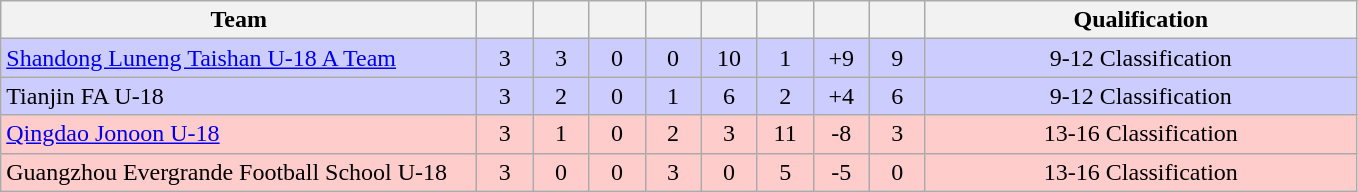<table class="wikitable" style="text-align:center;">
<tr>
<th width=310>Team</th>
<th width=30></th>
<th width=30></th>
<th width=30></th>
<th width=30></th>
<th width=30></th>
<th width=30></th>
<th width=30></th>
<th width=30></th>
<th width=280>Qualification</th>
</tr>
<tr bgcolor="#ccccff">
<td align="left"><a href='#'>Shandong Luneng Taishan U-18 A Team</a></td>
<td>3</td>
<td>3</td>
<td>0</td>
<td>0</td>
<td>10</td>
<td>1</td>
<td>+9</td>
<td>9</td>
<td>9-12 Classification</td>
</tr>
<tr bgcolor="#ccccff">
<td align="left">Tianjin FA U-18</td>
<td>3</td>
<td>2</td>
<td>0</td>
<td>1</td>
<td>6</td>
<td>2</td>
<td>+4</td>
<td>6</td>
<td>9-12 Classification</td>
</tr>
<tr bgcolor="#ffcccc">
<td align="left"><a href='#'>Qingdao Jonoon U-18</a></td>
<td>3</td>
<td>1</td>
<td>0</td>
<td>2</td>
<td>3</td>
<td>11</td>
<td>-8</td>
<td>3</td>
<td>13-16 Classification</td>
</tr>
<tr bgcolor="#ffcccc">
<td align="left">Guangzhou Evergrande Football School U-18</td>
<td>3</td>
<td>0</td>
<td>0</td>
<td>3</td>
<td>0</td>
<td>5</td>
<td>-5</td>
<td>0</td>
<td>13-16 Classification</td>
</tr>
</table>
